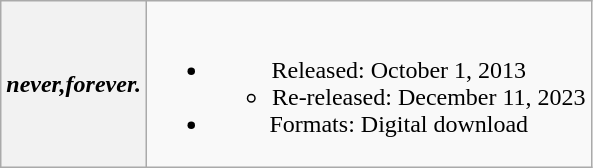<table class="wikitable plainrowheaders" style="text-align:center;">
<tr>
<th scope="row"><em>never,forever.</em></th>
<td><br><ul><li>Released: October 1, 2013<ul><li>Re-released: December 11, 2023</li></ul></li><li>Formats: Digital download</li></ul></td>
</tr>
</table>
